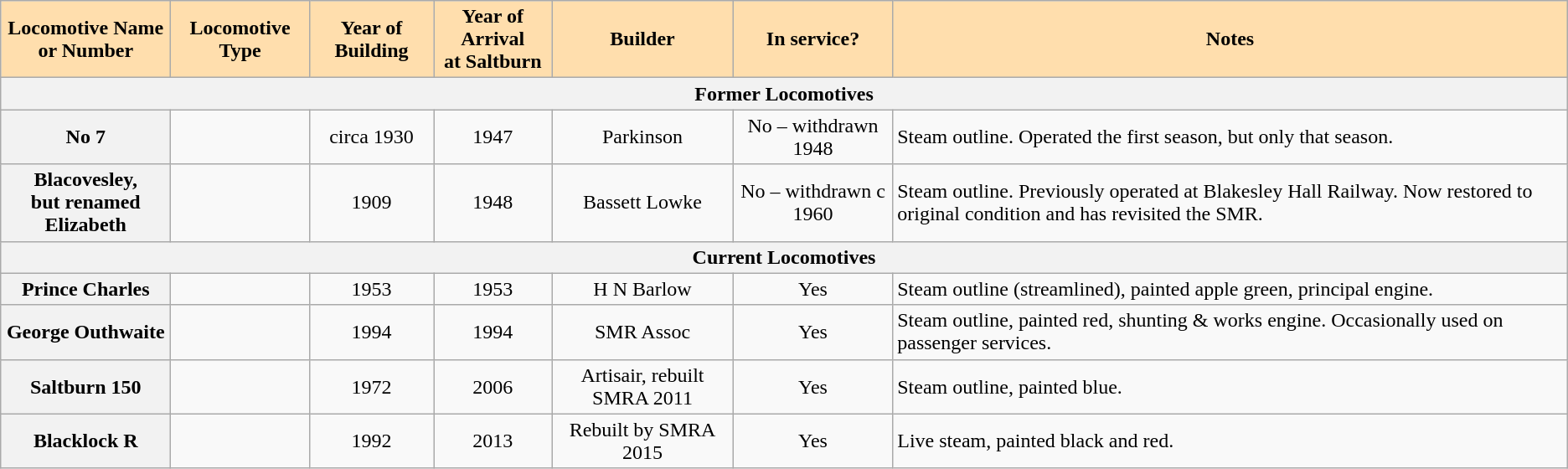<table class="wikitable">
<tr>
<th style="background:#ffdead;">Locomotive Name<br>or Number</th>
<th style="background:#ffdead;">Locomotive Type</th>
<th style="background:#ffdead;">Year of Building</th>
<th style="background:#ffdead;">Year of Arrival<br>at Saltburn</th>
<th style="background:#ffdead;">Builder</th>
<th style="background:#ffdead;">In service?</th>
<th style="background:#ffdead;">Notes</th>
</tr>
<tr>
<th colspan=7>Former Locomotives</th>
</tr>
<tr>
<th align="center">No 7</th>
<td align="center"></td>
<td align="center">circa 1930</td>
<td align="center">1947</td>
<td align="center">Parkinson</td>
<td align="center">No – withdrawn 1948</td>
<td>Steam outline. Operated the first season, but only that season.</td>
</tr>
<tr>
<th align="center">Blacovesley,<br>but renamed Elizabeth</th>
<td align="center"></td>
<td align="center">1909</td>
<td align="center">1948</td>
<td align="center">Bassett Lowke</td>
<td align="center">No – withdrawn c 1960</td>
<td>Steam outline. Previously operated at Blakesley Hall Railway. Now restored to original condition and has revisited the SMR.</td>
</tr>
<tr>
<th colspan=7>Current Locomotives</th>
</tr>
<tr>
<th align="center">Prince Charles</th>
<td align="center"></td>
<td align="center">1953</td>
<td align="center">1953</td>
<td align="center">H N Barlow</td>
<td align="center">Yes</td>
<td>Steam outline (streamlined), painted apple green, principal engine.</td>
</tr>
<tr>
<th align="center">George Outhwaite</th>
<td align="center"></td>
<td align="center">1994</td>
<td align="center">1994</td>
<td align="center">SMR Assoc</td>
<td align="center">Yes</td>
<td>Steam outline, painted red, shunting & works engine. Occasionally used on passenger services.</td>
</tr>
<tr>
<th align="center">Saltburn 150</th>
<td align="center"></td>
<td align="center">1972</td>
<td align="center">2006</td>
<td align="center">Artisair, rebuilt SMRA 2011</td>
<td align="center">Yes</td>
<td>Steam outline, painted blue.</td>
</tr>
<tr>
<th align="center">Blacklock R</th>
<td align="center"></td>
<td align="center">1992</td>
<td align="center">2013</td>
<td align="center">Rebuilt by SMRA 2015</td>
<td align="center">Yes</td>
<td>Live steam, painted black and red.</td>
</tr>
</table>
